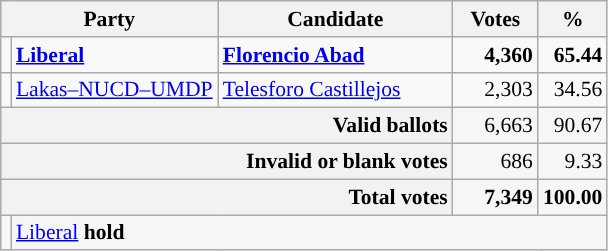<table class="wikitable" style="font-size:90%; text-align:right;">
<tr>
<th colspan="2" style="width:75px;">Party</th>
<th style="width:150px;">Candidate</th>
<th style="width:50px;">Votes</th>
<th style="width:10px;">%</th>
</tr>
<tr>
<td style="background:"></td>
<td style="text-align:left;"><strong><a href='#'>Liberal</a></strong></td>
<td style="text-align:left;"><strong><a href='#'>Florencio Abad</a></strong></td>
<td><strong>4,360</strong></td>
<td><strong>65.44</strong></td>
</tr>
<tr>
<td style="background:"></td>
<td style="text-align:left;"><a href='#'>Lakas–NUCD–UMDP</a></td>
<td style="text-align:left;"><a href='#'>Telesforo Castillejos</a></td>
<td>2,303</td>
<td>34.56</td>
</tr>
<tr style="background-color:#F6F6F6">
<th colspan="3" style="text-align:right;">Valid ballots</th>
<td>6,663</td>
<td>90.67</td>
</tr>
<tr style="background-color:#F6F6F6">
<th colspan="3" style="text-align:right;">Invalid or blank votes</th>
<td>686</td>
<td>9.33</td>
</tr>
<tr style="background-color:#F6F6F6">
<th colspan="3" style="text-align:right;">Total votes</th>
<td><strong>7,349</strong></td>
<td><strong>100.00</strong></td>
</tr>
<tr style="background-color:#F6F6F6">
<td style="background:"></td>
<td colspan="4" style="text-align:left;"><a href='#'>Liberal</a> <strong>hold</strong></td>
</tr>
</table>
